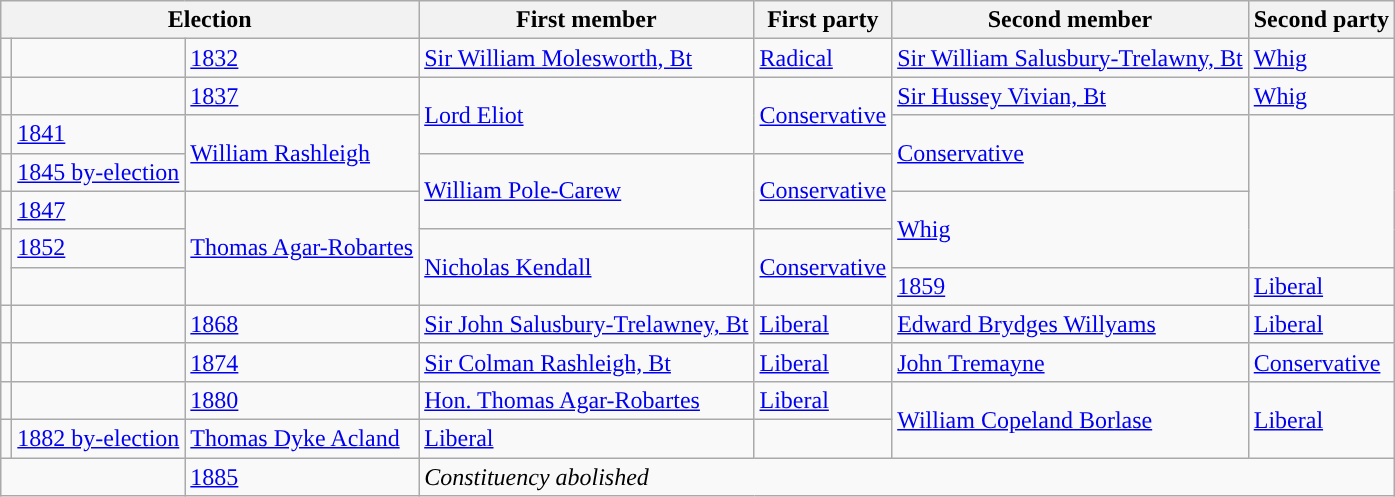<table class="wikitable">
<tr>
<th colspan="3">Election</th>
<th>First member</th>
<th>First party</th>
<th>Second member</th>
<th>Second party</th>
</tr>
<tr>
<td style="color:inherit;background-color: "></td>
<td style="color:inherit;background-color: "></td>
<td><a href='#'>1832</a></td>
<td><a href='#'>Sir William Molesworth, Bt</a></td>
<td><a href='#'>Radical</a></td>
<td><a href='#'>Sir William Salusbury-Trelawny, Bt</a></td>
<td><a href='#'>Whig</a></td>
</tr>
<tr>
<td style="color:inherit;background-color: "></td>
<td style="color:inherit;background-color: "></td>
<td><a href='#'>1837</a></td>
<td rowspan="2"><a href='#'>Lord Eliot</a></td>
<td rowspan="2"><a href='#'>Conservative</a></td>
<td><a href='#'>Sir Hussey Vivian, Bt</a></td>
<td><a href='#'>Whig</a></td>
</tr>
<tr>
<td style="color:inherit;background-color: "></td>
<td><a href='#'>1841</a></td>
<td rowspan="2"><a href='#'>William Rashleigh</a></td>
<td rowspan="2"><a href='#'>Conservative</a></td>
</tr>
<tr>
<td style="color:inherit;background-color: "></td>
<td><a href='#'>1845 by-election</a></td>
<td rowspan="2"><a href='#'>William Pole-Carew</a></td>
<td rowspan="2"><a href='#'>Conservative</a></td>
</tr>
<tr>
<td style="color:inherit;background-color: "></td>
<td><a href='#'>1847</a></td>
<td rowspan="3"><a href='#'>Thomas Agar-Robartes</a></td>
<td rowspan="2"><a href='#'>Whig</a></td>
</tr>
<tr>
<td rowspan="2" style="color:inherit;background-color: "></td>
<td><a href='#'>1852</a></td>
<td rowspan="2"><a href='#'>Nicholas Kendall</a></td>
<td rowspan="2"><a href='#'>Conservative</a></td>
</tr>
<tr>
<td style="color:inherit;background-color: "></td>
<td><a href='#'>1859</a></td>
<td><a href='#'>Liberal</a></td>
</tr>
<tr>
<td style="color:inherit;background-color: "></td>
<td style="color:inherit;background-color: "></td>
<td><a href='#'>1868</a></td>
<td><a href='#'>Sir John Salusbury-Trelawney, Bt</a></td>
<td><a href='#'>Liberal</a></td>
<td><a href='#'>Edward Brydges Willyams</a></td>
<td><a href='#'>Liberal</a></td>
</tr>
<tr>
<td style="color:inherit;background-color: "></td>
<td style="color:inherit;background-color: "></td>
<td><a href='#'>1874</a></td>
<td><a href='#'>Sir Colman Rashleigh, Bt</a></td>
<td><a href='#'>Liberal</a></td>
<td><a href='#'>John Tremayne</a></td>
<td><a href='#'>Conservative</a></td>
</tr>
<tr>
<td style="color:inherit;background-color: "></td>
<td style="color:inherit;background-color: "></td>
<td><a href='#'>1880</a></td>
<td><a href='#'>Hon. Thomas Agar-Robartes</a></td>
<td><a href='#'>Liberal</a></td>
<td rowspan="2"><a href='#'>William Copeland Borlase</a></td>
<td rowspan="2"><a href='#'>Liberal</a></td>
</tr>
<tr>
<td style="color:inherit;background-color: "></td>
<td><a href='#'>1882 by-election</a></td>
<td><a href='#'>Thomas Dyke Acland</a></td>
<td><a href='#'>Liberal</a></td>
</tr>
<tr>
<td colspan="2"></td>
<td><a href='#'>1885</a></td>
<td colspan="4"><em>Constituency abolished</em></td>
</tr>
</table>
